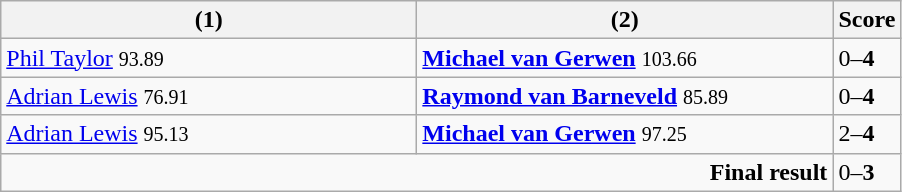<table class="wikitable">
<tr>
<th width=270> (1)</th>
<th width=270><strong></strong> (2)</th>
<th>Score</th>
</tr>
<tr>
<td><a href='#'>Phil Taylor</a> <small><span>93.89</span></small></td>
<td><strong><a href='#'>Michael van Gerwen</a></strong> <small><span>103.66</span></small></td>
<td>0–<strong>4</strong></td>
</tr>
<tr>
<td><a href='#'>Adrian Lewis</a> <small><span>76.91</span></small></td>
<td><strong><a href='#'>Raymond van Barneveld</a></strong> <small><span>85.89</span></small></td>
<td>0–<strong>4</strong></td>
</tr>
<tr>
<td><a href='#'>Adrian Lewis</a> <small><span>95.13</span></small></td>
<td><strong><a href='#'>Michael van Gerwen</a></strong> <small><span>97.25</span></small></td>
<td>2–<strong>4</strong></td>
</tr>
<tr>
<td colspan="2" align="right"><strong>Final result</strong></td>
<td>0–<strong>3</strong></td>
</tr>
</table>
